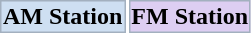<table>
<tr>
<th style="border: 1px solid #a3b0bf; cellpadding="2"; margin: auto" bgcolor="#cedff2">AM Station</th>
<th style="border: 1px solid #a3b0bf; cellpadding="2"; margin: auto" bgcolor="#ddcef2">FM Station</th>
</tr>
</table>
